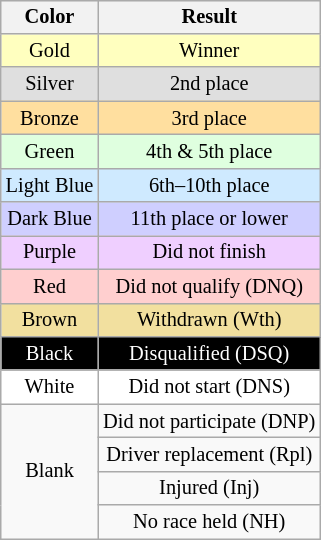<table class="wikitable" style="margin-right:0; font-size:85%; text-align:center; float:right;">
<tr>
<th>Color</th>
<th>Result</th>
</tr>
<tr style="background:#FFFFBF;">
<td>Gold</td>
<td>Winner</td>
</tr>
<tr style="background:#DFDFDF;">
<td>Silver</td>
<td>2nd place</td>
</tr>
<tr style="background:#FFDF9F;">
<td>Bronze</td>
<td>3rd place</td>
</tr>
<tr style="background:#DFFFDF;">
<td>Green</td>
<td>4th & 5th place</td>
</tr>
<tr style="background:#CFEAFF;">
<td>Light Blue</td>
<td>6th–10th place</td>
</tr>
<tr style="background:#CFCFFF;">
<td>Dark Blue</td>
<td>11th place or lower</td>
</tr>
<tr style="background:#EFCFFF;">
<td>Purple</td>
<td>Did not finish</td>
</tr>
<tr style="background:#FFCFCF;">
<td>Red</td>
<td>Did not qualify (DNQ)</td>
</tr>
<tr style="background:#F2E09F;">
<td>Brown</td>
<td>Withdrawn (Wth)</td>
</tr>
<tr style="background:#000; color:white;">
<td>Black</td>
<td>Disqualified (DSQ)</td>
</tr>
<tr style="background:#fff;">
<td>White</td>
<td>Did not start (DNS)</td>
</tr>
<tr>
<td rowspan="4">Blank</td>
<td>Did not participate (DNP)</td>
</tr>
<tr>
<td>Driver replacement (Rpl)</td>
</tr>
<tr>
<td>Injured (Inj)</td>
</tr>
<tr>
<td>No race held (NH)</td>
</tr>
</table>
